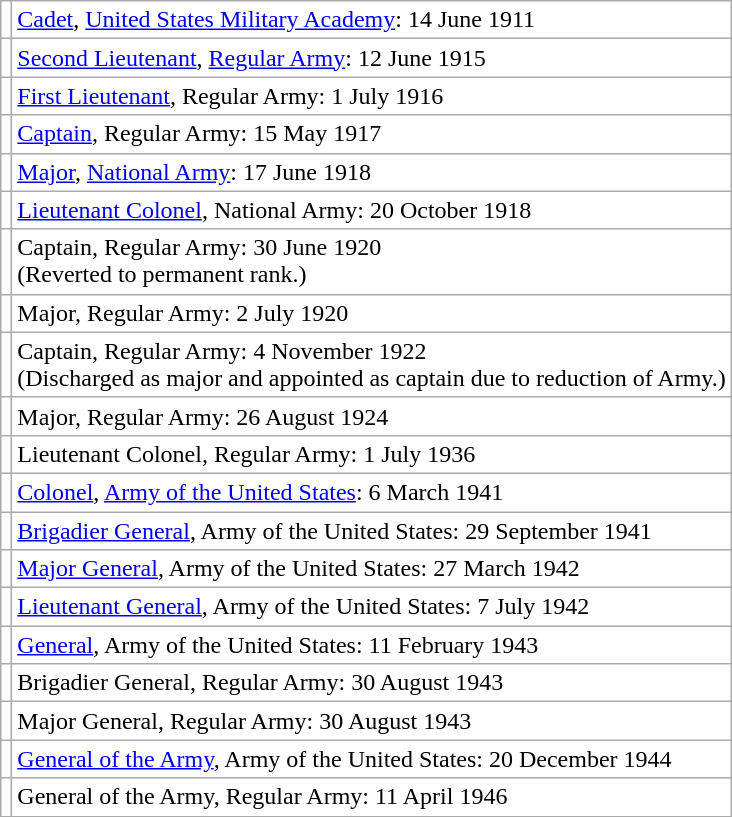<table class="wikitable" style="background:white; margin:auto;">
<tr>
<td></td>
<td><a href='#'>Cadet</a>, <a href='#'>United States Military Academy</a>: 14 June 1911</td>
</tr>
<tr>
<td></td>
<td><a href='#'>Second Lieutenant</a>, <a href='#'>Regular Army</a>: 12 June 1915</td>
</tr>
<tr>
<td></td>
<td><a href='#'>First Lieutenant</a>, Regular Army: 1 July 1916</td>
</tr>
<tr>
<td></td>
<td><a href='#'>Captain</a>, Regular Army: 15 May 1917</td>
</tr>
<tr>
<td></td>
<td><a href='#'>Major</a>, <a href='#'>National Army</a>: 17 June 1918</td>
</tr>
<tr>
<td></td>
<td><a href='#'>Lieutenant Colonel</a>, National Army: 20 October 1918</td>
</tr>
<tr>
<td></td>
<td>Captain, Regular Army: 30 June 1920<br>(Reverted to permanent rank.)</td>
</tr>
<tr>
<td></td>
<td>Major, Regular Army: 2 July 1920</td>
</tr>
<tr>
<td></td>
<td>Captain, Regular Army: 4 November 1922<br>(Discharged as major and appointed as captain due to reduction of Army.)</td>
</tr>
<tr>
<td></td>
<td>Major, Regular Army: 26 August 1924</td>
</tr>
<tr>
<td></td>
<td>Lieutenant Colonel, Regular Army: 1 July 1936</td>
</tr>
<tr>
<td></td>
<td><a href='#'>Colonel</a>, <a href='#'>Army of the United States</a>: 6 March 1941</td>
</tr>
<tr>
<td></td>
<td><a href='#'>Brigadier General</a>, Army of the United States: 29 September 1941</td>
</tr>
<tr>
<td></td>
<td><a href='#'>Major General</a>, Army of the United States: 27 March 1942</td>
</tr>
<tr>
<td></td>
<td><a href='#'>Lieutenant General</a>, Army of the United States: 7 July 1942</td>
</tr>
<tr>
<td></td>
<td><a href='#'>General</a>, Army of the United States: 11 February 1943</td>
</tr>
<tr>
<td></td>
<td>Brigadier General, Regular Army: 30 August 1943</td>
</tr>
<tr>
<td></td>
<td>Major General, Regular Army: 30 August 1943</td>
</tr>
<tr>
<td></td>
<td><a href='#'>General of the Army</a>, Army of the United States: 20 December 1944</td>
</tr>
<tr>
<td></td>
<td>General of the Army, Regular Army: 11 April 1946</td>
</tr>
</table>
